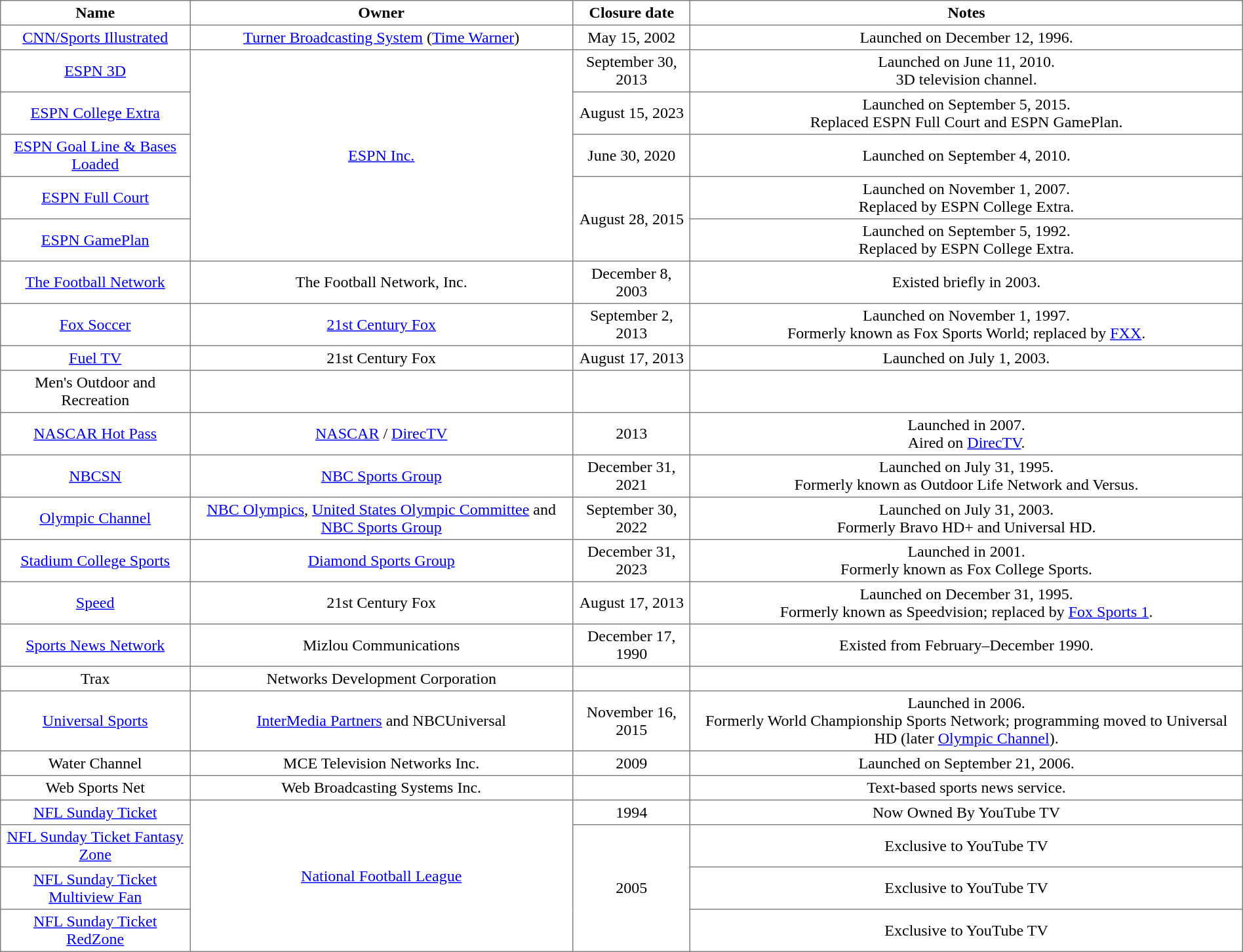<table class="toccolours sortable" style="border-collapse: collapse; text-align: center" width="100%" border="1" cellpadding="3">
<tr>
<th>Name</th>
<th>Owner</th>
<th>Closure date</th>
<th>Notes</th>
</tr>
<tr>
<td><a href='#'>CNN/Sports Illustrated</a></td>
<td><a href='#'>Turner Broadcasting System</a> (<a href='#'>Time Warner</a>)</td>
<td>May 15, 2002</td>
<td>Launched on December 12, 1996.</td>
</tr>
<tr>
<td><a href='#'>ESPN 3D</a></td>
<td rowspan="5"><a href='#'>ESPN Inc.</a></td>
<td>September 30, 2013</td>
<td>Launched on June 11, 2010.<br>3D television channel.</td>
</tr>
<tr>
<td><a href='#'>ESPN College Extra</a></td>
<td>August 15, 2023</td>
<td>Launched on September 5, 2015.<br>Replaced ESPN Full Court and ESPN GamePlan.</td>
</tr>
<tr>
<td><a href='#'>ESPN Goal Line & Bases Loaded</a></td>
<td>June 30, 2020</td>
<td>Launched on September 4, 2010.</td>
</tr>
<tr>
<td><a href='#'>ESPN Full Court</a></td>
<td rowspan="2">August 28, 2015</td>
<td>Launched on November 1, 2007.<br>Replaced by ESPN College Extra.</td>
</tr>
<tr>
<td><a href='#'>ESPN GamePlan</a></td>
<td>Launched on September 5, 1992.<br>Replaced by ESPN College Extra.</td>
</tr>
<tr>
<td><a href='#'>The Football Network</a></td>
<td>The Football Network, Inc.</td>
<td>December 8, 2003</td>
<td>Existed briefly in 2003.</td>
</tr>
<tr>
<td><a href='#'>Fox Soccer</a></td>
<td><a href='#'>21st Century Fox</a></td>
<td>September 2, 2013</td>
<td>Launched on November 1, 1997.<br>Formerly known as Fox Sports World; replaced by <a href='#'>FXX</a>.</td>
</tr>
<tr>
<td><a href='#'>Fuel TV</a></td>
<td>21st Century Fox</td>
<td>August 17, 2013</td>
<td>Launched on July 1, 2003.</td>
</tr>
<tr>
<td>Men's Outdoor and Recreation</td>
<td></td>
<td></td>
<td></td>
</tr>
<tr>
<td><a href='#'>NASCAR Hot Pass</a></td>
<td><a href='#'>NASCAR</a> / <a href='#'>DirecTV</a></td>
<td>2013</td>
<td>Launched in 2007.<br>Aired on <a href='#'>DirecTV</a>.</td>
</tr>
<tr>
<td><a href='#'>NBCSN</a></td>
<td><a href='#'>NBC Sports Group</a></td>
<td>December 31, 2021</td>
<td>Launched on July 31, 1995.<br>Formerly known as Outdoor Life Network and Versus.</td>
</tr>
<tr>
<td><a href='#'>Olympic Channel</a></td>
<td><a href='#'>NBC Olympics</a>, <a href='#'>United States Olympic Committee</a> and <a href='#'>NBC Sports Group</a></td>
<td>September 30, 2022</td>
<td>Launched on July 31, 2003.<br>Formerly Bravo HD+ and Universal HD.</td>
</tr>
<tr>
<td><a href='#'>Stadium College Sports</a></td>
<td><a href='#'>Diamond Sports Group</a></td>
<td>December 31, 2023</td>
<td>Launched in 2001.<br>Formerly known as Fox College Sports.</td>
</tr>
<tr>
<td><a href='#'>Speed</a></td>
<td>21st Century Fox</td>
<td>August 17, 2013</td>
<td>Launched on December 31, 1995.<br>Formerly known as Speedvision; replaced by <a href='#'>Fox Sports 1</a>.</td>
</tr>
<tr>
<td><a href='#'>Sports News Network</a></td>
<td>Mizlou Communications</td>
<td>December 17, 1990</td>
<td>Existed from February–December 1990.</td>
</tr>
<tr>
<td>Trax</td>
<td>Networks Development Corporation</td>
<td></td>
<td></td>
</tr>
<tr>
<td><a href='#'>Universal Sports</a></td>
<td><a href='#'>InterMedia Partners</a> and NBCUniversal</td>
<td>November 16, 2015</td>
<td>Launched in 2006.<br>Formerly World Championship Sports Network; programming moved to Universal HD (later <a href='#'>Olympic Channel</a>).</td>
</tr>
<tr>
<td>Water Channel</td>
<td>MCE Television Networks Inc.</td>
<td>2009</td>
<td>Launched on September 21, 2006.</td>
</tr>
<tr>
<td>Web Sports Net</td>
<td>Web Broadcasting Systems Inc.</td>
<td></td>
<td>Text-based sports news service.</td>
</tr>
<tr>
<td><a href='#'>NFL Sunday Ticket</a></td>
<td rowspan="4"><a href='#'>National Football League</a></td>
<td>1994</td>
<td>Now Owned By YouTube  TV</td>
</tr>
<tr>
<td><a href='#'>NFL Sunday Ticket Fantasy Zone</a></td>
<td rowspan="3">2005</td>
<td>Exclusive to YouTube TV</td>
</tr>
<tr>
<td><a href='#'>NFL Sunday Ticket Multiview Fan</a></td>
<td>Exclusive to YouTube  TV</td>
</tr>
<tr>
<td><a href='#'>NFL Sunday Ticket RedZone</a></td>
<td>Exclusive to YouTube TV</td>
</tr>
</table>
